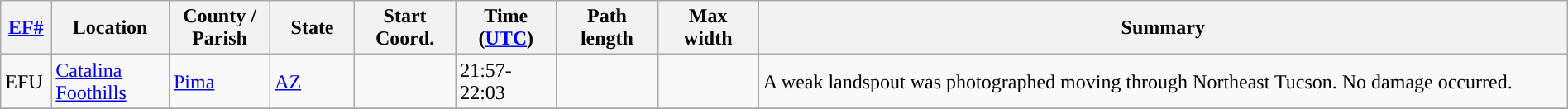<table class="wikitable sortable" style="width:100%;">
<tr>
<th scope="col"  style="width:3%; text-align:center;"><a href='#'>EF#</a></th>
<th scope="col"  style="width:7%; text-align:center;" class="unsortable">Location</th>
<th scope="col"  style="width:6%; text-align:center;" class="unsortable">County / Parish</th>
<th scope="col"  style="width:5%; text-align:center;">State</th>
<th scope="col"  style="width:6%; text-align:center;">Start Coord.</th>
<th scope="col"  style="width:6%; text-align:center;">Time (<a href='#'>UTC</a>)</th>
<th scope="col"  style="width:6%; text-align:center;">Path length</th>
<th scope="col"  style="width:6%; text-align:center;">Max width</th>
<th scope="col" class="unsortable" style="width:48%; text-align:center;">Summary</th>
</tr>
<tr>
<td>EFU</td>
<td><a href='#'>Catalina Foothills</a></td>
<td><a href='#'>Pima</a></td>
<td><a href='#'>AZ</a></td>
<td></td>
<td>21:57-22:03</td>
<td></td>
<td></td>
<td>A weak landspout was photographed moving through Northeast Tucson. No damage occurred.</td>
</tr>
<tr>
</tr>
</table>
